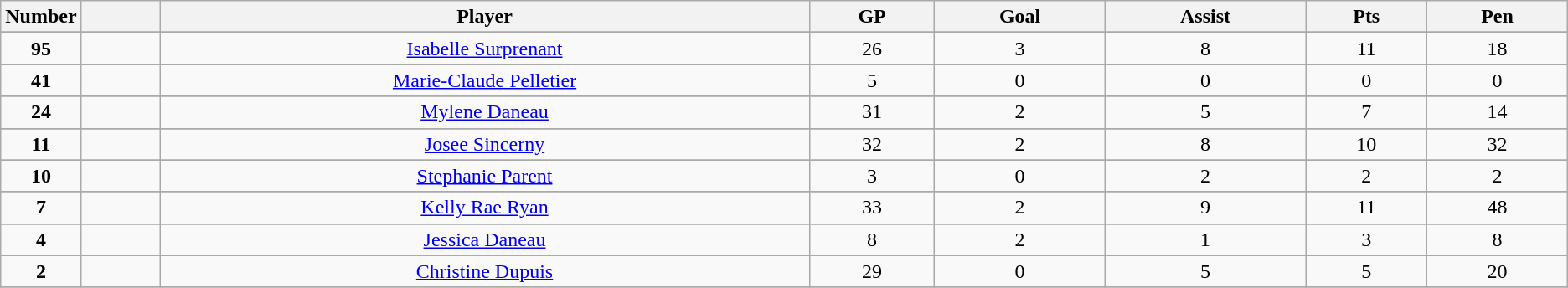<table class="wikitable" style="text-align:center">
<tr>
<th width=5%>Number</th>
<th width=5%></th>
<th !width=10%>Player</th>
<th !width=5%>GP</th>
<th !width=5%>Goal</th>
<th !width=5%>Assist</th>
<th !width=5%>Pts</th>
<th !width=5%>Pen</th>
</tr>
<tr>
</tr>
<tr>
<td><strong>95</strong></td>
<td></td>
<td><a href='#'>Isabelle Surprenant</a></td>
<td>26</td>
<td>3</td>
<td>8</td>
<td>11</td>
<td>18</td>
</tr>
<tr>
</tr>
<tr>
<td><strong>41</strong></td>
<td></td>
<td><a href='#'>Marie-Claude Pelletier</a></td>
<td>5</td>
<td>0</td>
<td>0</td>
<td>0</td>
<td>0</td>
</tr>
<tr>
</tr>
<tr>
<td><strong>24</strong></td>
<td></td>
<td><a href='#'>Mylene Daneau</a></td>
<td>31</td>
<td>2</td>
<td>5</td>
<td>7</td>
<td>14</td>
</tr>
<tr>
</tr>
<tr>
<td><strong>11</strong></td>
<td></td>
<td><a href='#'>Josee Sincerny</a></td>
<td>32</td>
<td>2</td>
<td>8</td>
<td>10</td>
<td>32</td>
</tr>
<tr>
</tr>
<tr>
<td><strong>10</strong></td>
<td></td>
<td><a href='#'>Stephanie Parent</a></td>
<td>3</td>
<td>0</td>
<td>2</td>
<td>2</td>
<td>2</td>
</tr>
<tr>
</tr>
<tr>
<td><strong>7</strong></td>
<td></td>
<td><a href='#'>Kelly Rae Ryan</a></td>
<td>33</td>
<td>2</td>
<td>9</td>
<td>11</td>
<td>48</td>
</tr>
<tr>
</tr>
<tr>
<td><strong>4</strong></td>
<td></td>
<td><a href='#'>Jessica Daneau</a></td>
<td>8</td>
<td>2</td>
<td>1</td>
<td>3</td>
<td>8</td>
</tr>
<tr>
</tr>
<tr>
<td><strong>2</strong></td>
<td></td>
<td><a href='#'>Christine Dupuis</a></td>
<td>29</td>
<td>0</td>
<td>5</td>
<td>5</td>
<td>20</td>
</tr>
<tr>
</tr>
</table>
